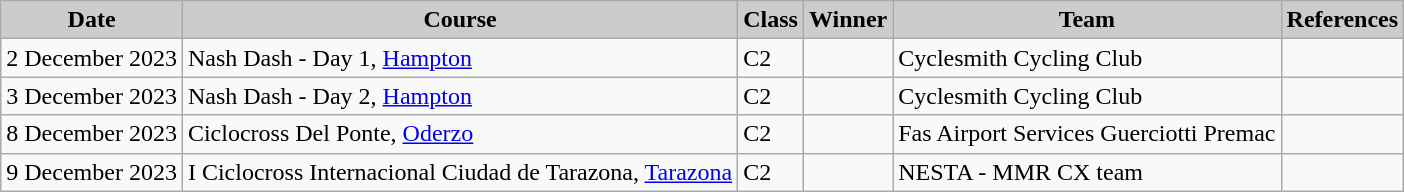<table class="wikitable sortable alternance ">
<tr>
<th scope="col" style="background-color:#CCCCCC;">Date</th>
<th scope="col" style="background-color:#CCCCCC;">Course</th>
<th scope="col" style="background-color:#CCCCCC;">Class</th>
<th scope="col" style="background-color:#CCCCCC;">Winner</th>
<th scope="col" style="background-color:#CCCCCC;">Team</th>
<th scope="col" style="background-color:#CCCCCC;">References</th>
</tr>
<tr>
<td>2 December 2023</td>
<td> Nash Dash - Day 1, <a href='#'>Hampton</a></td>
<td>C2</td>
<td></td>
<td>Cyclesmith Cycling Club</td>
<td></td>
</tr>
<tr>
<td>3 December 2023</td>
<td> Nash Dash - Day 2, <a href='#'>Hampton</a></td>
<td>C2</td>
<td></td>
<td>Cyclesmith Cycling Club</td>
<td></td>
</tr>
<tr>
<td>8 December 2023</td>
<td> Ciclocross Del Ponte, <a href='#'>Oderzo</a></td>
<td>C2</td>
<td></td>
<td>Fas Airport Services Guerciotti Premac</td>
<td></td>
</tr>
<tr>
<td>9 December 2023</td>
<td> I Ciclocross Internacional Ciudad de Tarazona, <a href='#'>Tarazona</a></td>
<td>C2</td>
<td></td>
<td>NESTA - MMR CX team</td>
<td></td>
</tr>
</table>
